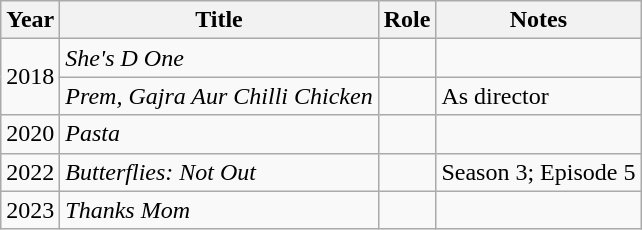<table class="wikitable">
<tr>
<th>Year</th>
<th>Title</th>
<th>Role</th>
<th>Notes</th>
</tr>
<tr>
<td rowspan="2">2018</td>
<td><em>She's D One</em></td>
<td></td>
<td></td>
</tr>
<tr>
<td><em>Prem, Gajra Aur Chilli Chicken</em></td>
<td></td>
<td>As director</td>
</tr>
<tr>
<td>2020</td>
<td><em>Pasta</em></td>
<td></td>
<td></td>
</tr>
<tr>
<td>2022</td>
<td><em>Butterflies: Not Out</em></td>
<td></td>
<td>Season 3; Episode 5</td>
</tr>
<tr>
<td>2023</td>
<td><em>Thanks Mom</em></td>
<td></td>
<td></td>
</tr>
</table>
